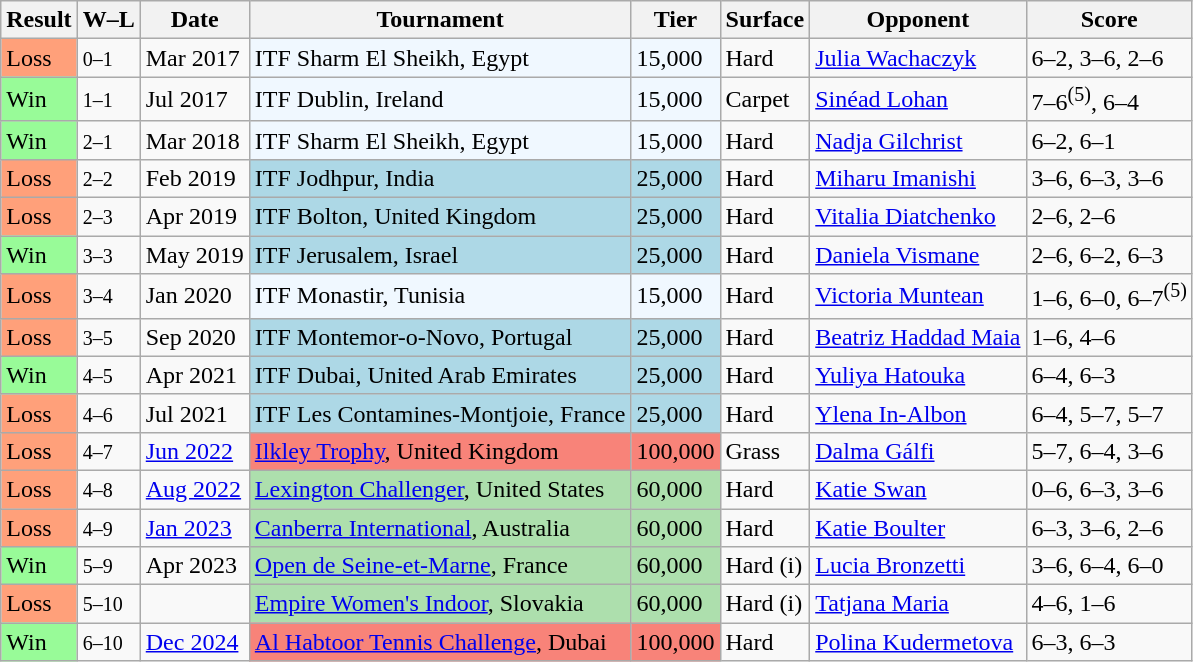<table class="sortable wikitable">
<tr>
<th>Result</th>
<th class="unsortable">W–L</th>
<th>Date</th>
<th>Tournament</th>
<th>Tier</th>
<th>Surface</th>
<th>Opponent</th>
<th class="unsortable">Score</th>
</tr>
<tr>
<td bgcolor=ffa07a>Loss</td>
<td><small>0–1</small></td>
<td>Mar 2017</td>
<td bgcolor=#f0f8ff>ITF Sharm El Sheikh, Egypt</td>
<td bgcolor=#f0f8ff>15,000</td>
<td>Hard</td>
<td> <a href='#'>Julia Wachaczyk</a></td>
<td>6–2, 3–6, 2–6</td>
</tr>
<tr>
<td bgcolor=98FB98>Win</td>
<td><small>1–1</small></td>
<td>Jul 2017</td>
<td bgcolor=#f0f8ff>ITF Dublin, Ireland</td>
<td bgcolor=#f0f8ff>15,000</td>
<td>Carpet</td>
<td> <a href='#'>Sinéad Lohan</a></td>
<td>7–6<sup>(5)</sup>, 6–4</td>
</tr>
<tr>
<td bgcolor=98FB98>Win</td>
<td><small>2–1</small></td>
<td>Mar 2018</td>
<td bgcolor=#f0f8ff>ITF Sharm El Sheikh, Egypt</td>
<td bgcolor=#f0f8ff>15,000</td>
<td>Hard</td>
<td> <a href='#'>Nadja Gilchrist</a></td>
<td>6–2, 6–1</td>
</tr>
<tr>
<td bgcolor=ffa07a>Loss</td>
<td><small>2–2</small></td>
<td>Feb 2019</td>
<td bgcolor=lightblue>ITF Jodhpur, India</td>
<td bgcolor=lightblue>25,000</td>
<td>Hard</td>
<td> <a href='#'>Miharu Imanishi</a></td>
<td>3–6, 6–3, 3–6</td>
</tr>
<tr>
<td bgcolor=ffa07a>Loss</td>
<td><small>2–3</small></td>
<td>Apr 2019</td>
<td bgcolor=lightblue>ITF Bolton, United Kingdom</td>
<td bgcolor=lightblue>25,000</td>
<td>Hard</td>
<td> <a href='#'>Vitalia Diatchenko</a></td>
<td>2–6, 2–6</td>
</tr>
<tr>
<td bgcolor=98FB98>Win</td>
<td><small>3–3</small></td>
<td>May 2019</td>
<td bgcolor=lightblue>ITF Jerusalem, Israel</td>
<td bgcolor=lightblue>25,000</td>
<td>Hard</td>
<td> <a href='#'>Daniela Vismane</a></td>
<td>2–6, 6–2, 6–3</td>
</tr>
<tr>
<td bgcolor=ffa07a>Loss</td>
<td><small>3–4</small></td>
<td>Jan 2020</td>
<td bgcolor=#f0f8ff>ITF Monastir, Tunisia</td>
<td bgcolor=#f0f8ff>15,000</td>
<td>Hard</td>
<td> <a href='#'>Victoria Muntean</a></td>
<td>1–6, 6–0, 6–7<sup>(5)</sup></td>
</tr>
<tr>
<td bgcolor=ffa07a>Loss</td>
<td><small>3–5</small></td>
<td>Sep 2020</td>
<td bgcolor=lightblue>ITF Montemor-o-Novo, Portugal</td>
<td bgcolor=lightblue>25,000</td>
<td>Hard</td>
<td> <a href='#'>Beatriz Haddad Maia</a></td>
<td>1–6, 4–6</td>
</tr>
<tr>
<td bgcolor=98FB98>Win</td>
<td><small>4–5</small></td>
<td>Apr 2021</td>
<td bgcolor=lightblue>ITF Dubai, United Arab Emirates</td>
<td bgcolor=lightblue>25,000</td>
<td>Hard</td>
<td> <a href='#'>Yuliya Hatouka</a></td>
<td>6–4, 6–3</td>
</tr>
<tr>
<td bgcolor=ffa07a>Loss</td>
<td><small>4–6</small></td>
<td>Jul 2021</td>
<td bgcolor=lightblue>ITF Les Contamines-Montjoie, France</td>
<td bgcolor=lightblue>25,000</td>
<td>Hard</td>
<td> <a href='#'>Ylena In-Albon</a></td>
<td>6–4, 5–7, 5–7</td>
</tr>
<tr>
<td bgcolor=ffa07a>Loss</td>
<td><small>4–7</small></td>
<td><a href='#'>Jun 2022</a></td>
<td bgcolor=f88379><a href='#'>Ilkley Trophy</a>, United Kingdom</td>
<td bgcolor=f88379>100,000</td>
<td>Grass</td>
<td> <a href='#'>Dalma Gálfi</a></td>
<td>5–7, 6–4, 3–6</td>
</tr>
<tr>
<td bgcolor=ffa07a>Loss</td>
<td><small>4–8</small></td>
<td><a href='#'>Aug 2022</a></td>
<td bgcolor=addfad><a href='#'>Lexington Challenger</a>, United States</td>
<td bgcolor=addfad>60,000</td>
<td>Hard</td>
<td> <a href='#'>Katie Swan</a></td>
<td>0–6, 6–3, 3–6</td>
</tr>
<tr>
<td bgcolor=ffa07a>Loss</td>
<td><small>4–9</small></td>
<td><a href='#'>Jan 2023</a></td>
<td bgcolor=addfad><a href='#'>Canberra International</a>, Australia</td>
<td bgcolor=addfad>60,000</td>
<td>Hard</td>
<td> <a href='#'>Katie Boulter</a></td>
<td>6–3, 3–6, 2–6</td>
</tr>
<tr>
<td bgcolor=98FB98>Win</td>
<td><small>5–9</small></td>
<td>Apr 2023</td>
<td bgcolor=addfad><a href='#'>Open de Seine-et-Marne</a>, France</td>
<td bgcolor=addfad>60,000</td>
<td>Hard (i)</td>
<td> <a href='#'>Lucia Bronzetti</a></td>
<td>3–6, 6–4, 6–0</td>
</tr>
<tr>
<td bgcolor=ffa07a>Loss</td>
<td><small>5–10</small></td>
<td></td>
<td style="background:#addfad;"><a href='#'>Empire Women's Indoor</a>, Slovakia</td>
<td style="background:#addfad;">60,000</td>
<td>Hard (i)</td>
<td> <a href='#'>Tatjana Maria</a></td>
<td>4–6, 1–6</td>
</tr>
<tr>
<td bgcolor=98FB98>Win</td>
<td><small>6–10</small></td>
<td><a href='#'>Dec 2024</a></td>
<td bgcolor=f88379><a href='#'>Al Habtoor Tennis Challenge</a>, Dubai</td>
<td bgcolor=f88379>100,000</td>
<td>Hard</td>
<td> <a href='#'>Polina Kudermetova</a></td>
<td>6–3, 6–3</td>
</tr>
</table>
